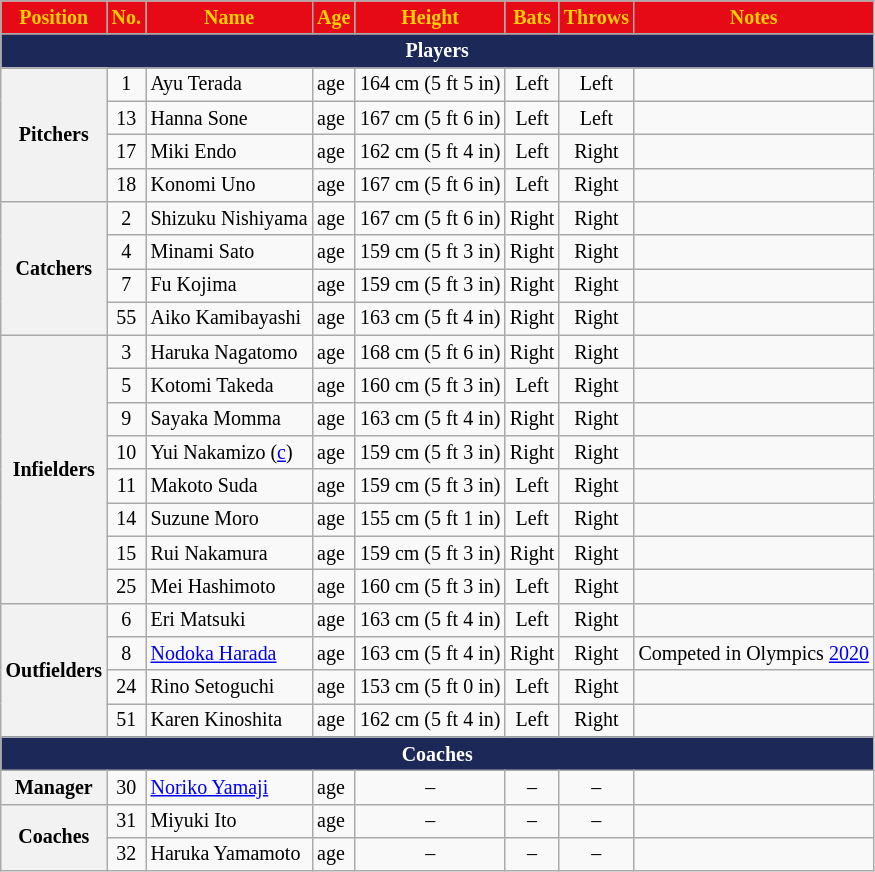<table class="wikitable" style="font-size:smaller">
<tr>
<th style="background-color:#E60A16; color:#FED000;">Position</th>
<th style="background-color:#E60A16; color:#FED000;">No.</th>
<th style="background-color:#E60A16; color:#FED000;">Name</th>
<th style="background-color:#E60A16; color:#FED000;">Age</th>
<th style="background-color:#E60A16; color:#FED000;">Height</th>
<th style="background-color:#E60A16; color:#FED000;">Bats</th>
<th style="background-color:#E60A16; color:#FED000;">Throws</th>
<th style="background-color:#E60A16; color:#FED000;">Notes</th>
</tr>
<tr>
<th colspan="8" style="background-color:#1C2857; color:#FFFFFF;">Players</th>
</tr>
<tr>
<th rowspan="4">Pitchers</th>
<td align="center">1</td>
<td> Ayu Terada</td>
<td>age </td>
<td>164 cm (5 ft 5 in)</td>
<td align="center">Left</td>
<td align="center">Left</td>
<td></td>
</tr>
<tr>
<td align="center">13</td>
<td> Hanna Sone</td>
<td>age </td>
<td>167 cm (5 ft 6 in)</td>
<td align="center">Left</td>
<td align="center">Left</td>
<td></td>
</tr>
<tr>
<td align="center">17</td>
<td> Miki Endo</td>
<td>age </td>
<td>162 cm (5 ft 4 in)</td>
<td align="center">Left</td>
<td align="center">Right</td>
<td></td>
</tr>
<tr>
<td align="center">18</td>
<td> Konomi Uno</td>
<td>age </td>
<td>167 cm (5 ft 6 in)</td>
<td align="center">Left</td>
<td align="center">Right</td>
<td></td>
</tr>
<tr>
<th rowspan="4">Catchers</th>
<td align="center">2</td>
<td> Shizuku Nishiyama</td>
<td>age </td>
<td>167 cm (5 ft 6 in)</td>
<td align="center">Right</td>
<td align="center">Right</td>
<td></td>
</tr>
<tr>
<td align="center">4</td>
<td> Minami Sato</td>
<td>age </td>
<td>159 cm (5 ft 3 in)</td>
<td align="center">Right</td>
<td align="center">Right</td>
<td></td>
</tr>
<tr>
<td align="center">7</td>
<td> Fu Kojima</td>
<td>age </td>
<td>159 cm (5 ft 3 in)</td>
<td align="center">Right</td>
<td align="center">Right</td>
<td></td>
</tr>
<tr>
<td align="center">55</td>
<td> Aiko Kamibayashi</td>
<td>age </td>
<td>163 cm (5 ft 4 in)</td>
<td align="center">Right</td>
<td align="center">Right</td>
<td></td>
</tr>
<tr>
<th rowspan="8">Infielders</th>
<td align="center">3</td>
<td> Haruka Nagatomo</td>
<td>age </td>
<td>168 cm (5 ft 6 in)</td>
<td align="center">Right</td>
<td align="center">Right</td>
<td></td>
</tr>
<tr>
<td align="center">5</td>
<td> Kotomi Takeda</td>
<td>age </td>
<td>160 cm (5 ft 3 in)</td>
<td align="center">Left</td>
<td align="center">Right</td>
<td></td>
</tr>
<tr>
<td align="center">9</td>
<td> Sayaka Momma</td>
<td>age </td>
<td>163 cm (5 ft 4 in)</td>
<td align="center">Right</td>
<td align="center">Right</td>
<td></td>
</tr>
<tr>
<td align="center">10</td>
<td> Yui Nakamizo (<a href='#'>c</a>)</td>
<td>age </td>
<td>159 cm (5 ft 3 in)</td>
<td align="center">Right</td>
<td align="center">Right</td>
<td></td>
</tr>
<tr>
<td align="center">11</td>
<td> Makoto Suda</td>
<td>age </td>
<td>159 cm (5 ft 3 in)</td>
<td align="center">Left</td>
<td align="center">Right</td>
<td></td>
</tr>
<tr>
<td align="center">14</td>
<td> Suzune Moro</td>
<td>age </td>
<td>155 cm (5 ft 1 in)</td>
<td align="center">Left</td>
<td align="center">Right</td>
<td></td>
</tr>
<tr>
<td align="center">15</td>
<td> Rui Nakamura</td>
<td>age </td>
<td>159 cm (5 ft 3 in)</td>
<td align="center">Right</td>
<td align="center">Right</td>
<td></td>
</tr>
<tr>
<td align="center">25</td>
<td> Mei Hashimoto</td>
<td>age </td>
<td>160 cm (5 ft 3 in)</td>
<td align="center">Left</td>
<td align="center">Right</td>
<td></td>
</tr>
<tr>
<th rowspan="4">Outfielders</th>
<td align="center">6</td>
<td> Eri Matsuki</td>
<td>age </td>
<td>163 cm (5 ft 4 in)</td>
<td align="center">Left</td>
<td align="center">Right</td>
<td></td>
</tr>
<tr>
<td align="center">8</td>
<td> <a href='#'>Nodoka Harada</a></td>
<td>age </td>
<td>163 cm (5 ft 4 in)</td>
<td align="center">Right</td>
<td align="center">Right</td>
<td>Competed in Olympics <a href='#'>2020</a></td>
</tr>
<tr>
<td align="center">24</td>
<td> Rino Setoguchi</td>
<td>age </td>
<td>153 cm (5 ft 0 in)</td>
<td align="center">Left</td>
<td align="center">Right</td>
<td></td>
</tr>
<tr>
<td align="center">51</td>
<td> Karen Kinoshita</td>
<td>age </td>
<td>162 cm (5 ft 4 in)</td>
<td align="center">Left</td>
<td align="center">Right</td>
<td></td>
</tr>
<tr>
<th colspan="8" style="background-color:#1C2857; color:#FFFFFF;">Coaches</th>
</tr>
<tr>
<th rowspan="1">Manager</th>
<td align="center">30</td>
<td> <a href='#'>Noriko Yamaji</a></td>
<td>age </td>
<td align="center">–</td>
<td align="center">–</td>
<td align="center">–</td>
<td></td>
</tr>
<tr>
<th rowspan="2">Coaches</th>
<td align="center">31</td>
<td> Miyuki Ito</td>
<td>age </td>
<td align="center">–</td>
<td align="center">–</td>
<td align="center">–</td>
<td></td>
</tr>
<tr>
<td align="center">32</td>
<td> Haruka Yamamoto</td>
<td>age </td>
<td align="center">–</td>
<td align="center">–</td>
<td align="center">–</td>
<td></td>
</tr>
</table>
